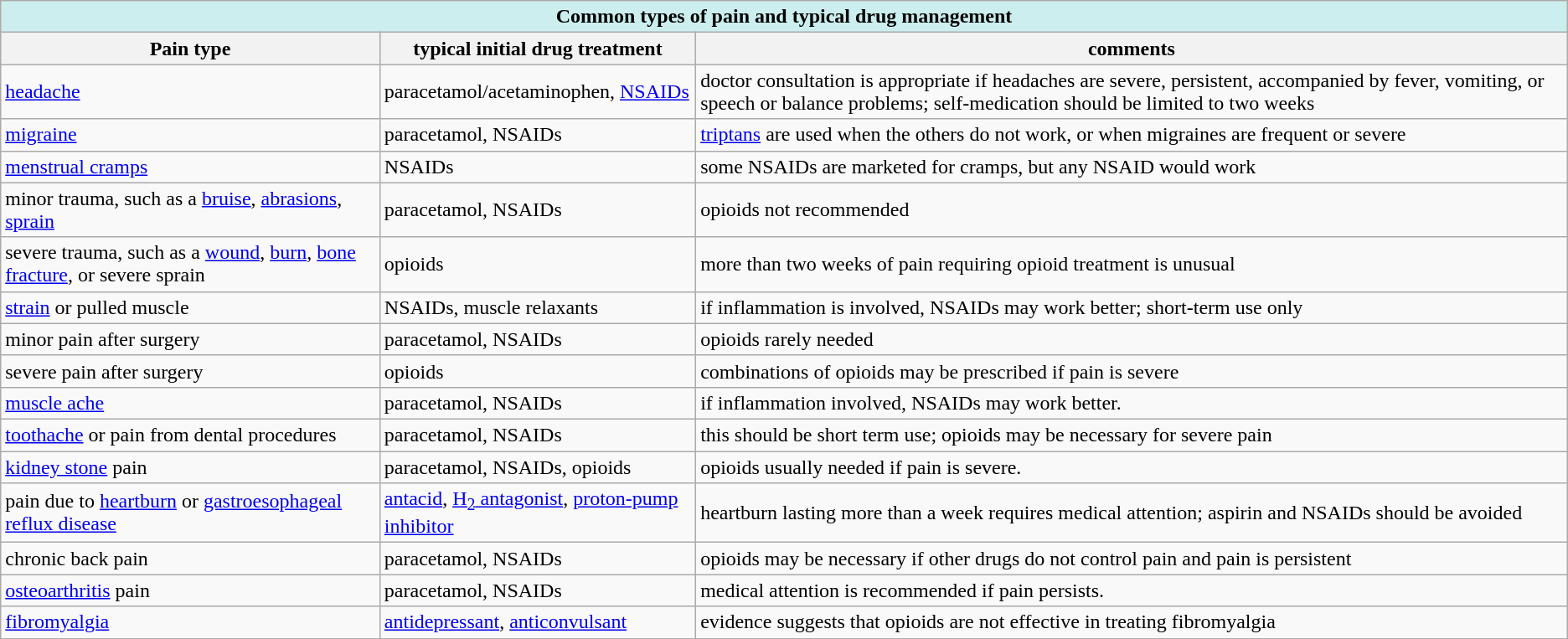<table class="wikitable sortable">
<tr>
<th colspan="4" style="background-color: #CCEEEE;">Common types of pain and typical drug management</th>
</tr>
<tr>
<th>Pain type</th>
<th>typical initial drug treatment</th>
<th>comments</th>
</tr>
<tr>
<td><a href='#'>headache</a></td>
<td>paracetamol/acetaminophen, <a href='#'>NSAIDs</a></td>
<td>doctor consultation is appropriate if headaches are severe, persistent, accompanied by fever, vomiting, or speech or balance problems; self-medication should be limited to two weeks</td>
</tr>
<tr>
<td><a href='#'>migraine</a></td>
<td>paracetamol, NSAIDs</td>
<td><a href='#'>triptans</a> are used when the others do not work, or when migraines are frequent or severe</td>
</tr>
<tr>
<td><a href='#'>menstrual cramps</a></td>
<td>NSAIDs</td>
<td>some NSAIDs are marketed for cramps, but any NSAID would work</td>
</tr>
<tr>
<td>minor trauma, such as a <a href='#'>bruise</a>, <a href='#'>abrasions</a>, <a href='#'>sprain</a></td>
<td>paracetamol, NSAIDs</td>
<td>opioids not recommended</td>
</tr>
<tr>
<td>severe trauma, such as a <a href='#'>wound</a>, <a href='#'>burn</a>, <a href='#'>bone fracture</a>, or severe sprain</td>
<td>opioids</td>
<td>more than two weeks of pain requiring opioid treatment is unusual</td>
</tr>
<tr>
<td><a href='#'>strain</a> or pulled muscle</td>
<td>NSAIDs, muscle relaxants</td>
<td>if inflammation is involved, NSAIDs may work better; short-term use only</td>
</tr>
<tr>
<td>minor pain after surgery</td>
<td>paracetamol, NSAIDs</td>
<td>opioids rarely needed</td>
</tr>
<tr>
<td>severe pain after surgery</td>
<td>opioids</td>
<td>combinations of opioids may be prescribed if pain is severe</td>
</tr>
<tr>
<td><a href='#'>muscle ache</a></td>
<td>paracetamol, NSAIDs</td>
<td>if inflammation involved, NSAIDs may work better.</td>
</tr>
<tr>
<td><a href='#'>toothache</a> or pain from dental procedures</td>
<td>paracetamol, NSAIDs</td>
<td>this should be short term use; opioids may be necessary for severe pain</td>
</tr>
<tr>
<td><a href='#'>kidney stone</a> pain</td>
<td>paracetamol, NSAIDs, opioids</td>
<td>opioids usually needed if pain is severe.</td>
</tr>
<tr>
<td>pain due to <a href='#'>heartburn</a> or <a href='#'>gastroesophageal reflux disease</a></td>
<td><a href='#'>antacid</a>, <a href='#'>H<sub>2</sub> antagonist</a>, <a href='#'>proton-pump inhibitor</a></td>
<td>heartburn lasting more than a week requires medical attention; aspirin and NSAIDs should be avoided</td>
</tr>
<tr>
<td>chronic back pain</td>
<td>paracetamol, NSAIDs</td>
<td>opioids may be necessary if other drugs do not control pain and pain is persistent</td>
</tr>
<tr>
<td><a href='#'>osteoarthritis</a> pain</td>
<td>paracetamol, NSAIDs</td>
<td>medical attention is recommended if pain persists.</td>
</tr>
<tr>
<td><a href='#'>fibromyalgia</a></td>
<td><a href='#'>antidepressant</a>, <a href='#'>anticonvulsant</a></td>
<td>evidence suggests that opioids are not effective in treating fibromyalgia</td>
</tr>
<tr>
</tr>
</table>
